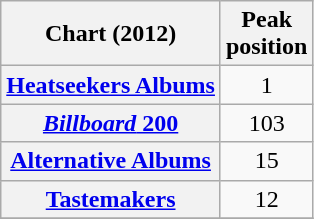<table class="wikitable sortable plainrowheaders" style="text-align:center;">
<tr>
<th>Chart (2012)</th>
<th>Peak<br>position</th>
</tr>
<tr>
<th scope="row"><a href='#'>Heatseekers Albums</a></th>
<td>1</td>
</tr>
<tr>
<th scope="row"><a href='#'><em>Billboard</em> 200</a></th>
<td>103</td>
</tr>
<tr>
<th scope="row"><a href='#'>Alternative Albums</a></th>
<td>15</td>
</tr>
<tr>
<th scope="row"><a href='#'>Tastemakers</a></th>
<td>12</td>
</tr>
<tr>
</tr>
</table>
